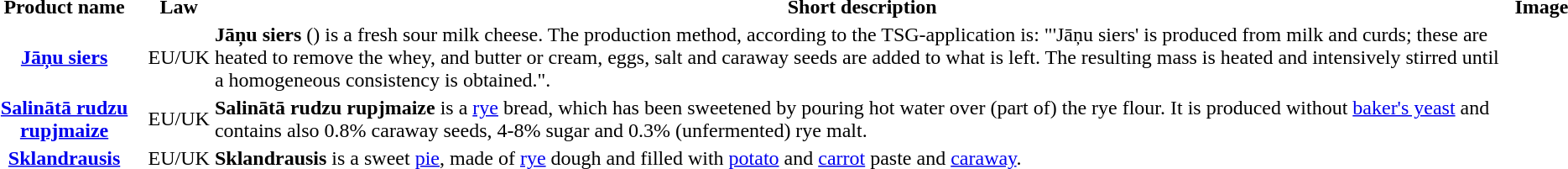<table>
<tr>
<th>Product name</th>
<th>Law</th>
<th>Short description</th>
<th>Image</th>
</tr>
<tr>
<th><a href='#'>Jāņu siers</a></th>
<td>EU/UK</td>
<td><strong>Jāņu siers</strong> () is a fresh sour milk cheese. The production method, according to the TSG-application is: "'Jāņu siers' is produced from milk and curds; these are heated to remove the whey, and butter or cream, eggs, salt and caraway seeds are added to what is left. The resulting mass is heated and intensively stirred until a homogeneous consistency is obtained.".</td>
<td></td>
</tr>
<tr>
<th><a href='#'>Salinātā rudzu rupjmaize</a></th>
<td>EU/UK</td>
<td><strong>Salinātā rudzu rupjmaize</strong> is a <a href='#'>rye</a> bread, which has been sweetened by pouring hot water over (part of) the rye flour. It is produced without <a href='#'>baker's yeast</a> and contains also 0.8% caraway seeds, 4-8% sugar and 0.3% (unfermented) rye malt.</td>
<td></td>
</tr>
<tr>
<th><a href='#'>Sklandrausis</a></th>
<td>EU/UK</td>
<td><strong>Sklandrausis</strong> is a sweet <a href='#'>pie</a>, made of <a href='#'>rye</a> dough and filled with <a href='#'>potato</a> and <a href='#'>carrot</a> paste and <a href='#'>caraway</a>.</td>
<td></td>
</tr>
</table>
